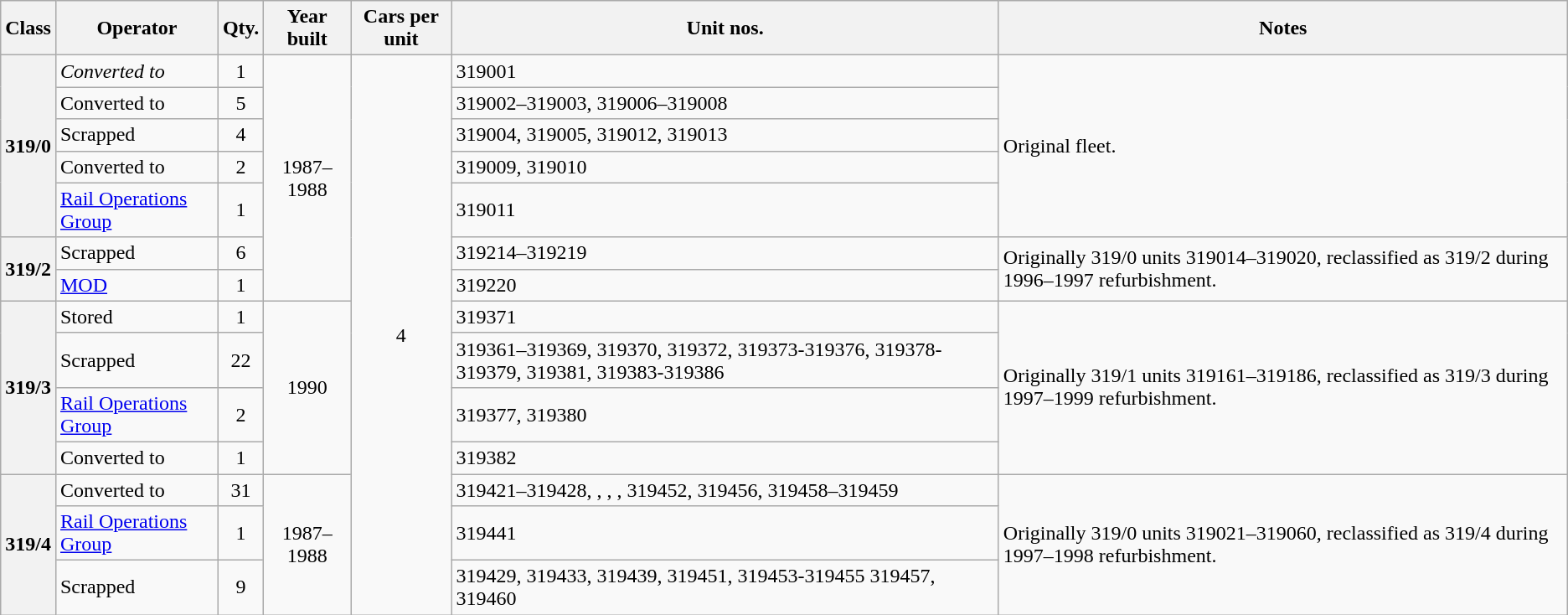<table class="wikitable">
<tr>
<th>Class</th>
<th>Operator</th>
<th>Qty.</th>
<th>Year built</th>
<th>Cars per unit</th>
<th>Unit nos.</th>
<th>Notes</th>
</tr>
<tr>
<th rowspan="5">319/0</th>
<td><em>Converted to </em></td>
<td align=center>1</td>
<td rowspan="7" style="text-align:center;">1987–1988</td>
<td rowspan="14" style="text-align:center;">4</td>
<td>319001</td>
<td rowspan="5">Original fleet.</td>
</tr>
<tr>
<td>Converted to </td>
<td align=center>5</td>
<td>319002–319003, 319006–319008</td>
</tr>
<tr>
<td>Scrapped</td>
<td align=center>4</td>
<td>319004, 319005, 319012, 319013</td>
</tr>
<tr>
<td>Converted to </td>
<td align="center">2</td>
<td>319009, 319010</td>
</tr>
<tr>
<td><a href='#'>Rail Operations Group</a></td>
<td align="center">1</td>
<td>319011</td>
</tr>
<tr>
<th rowspan="2">319/2</th>
<td>Scrapped</td>
<td align="center">6</td>
<td>319214–319219</td>
<td rowspan="2">Originally 319/0 units 319014–319020, reclassified as 319/2 during 1996–1997 refurbishment.</td>
</tr>
<tr>
<td><a href='#'>MOD</a></td>
<td align="center">1</td>
<td>319220</td>
</tr>
<tr>
<th rowspan="4">319/3</th>
<td>Stored</td>
<td align=center>1</td>
<td rowspan="4" align="center">1990</td>
<td>319371</td>
<td rowspan="4">Originally 319/1 units 319161–319186, reclassified as 319/3 during 1997–1999 refurbishment.</td>
</tr>
<tr>
<td>Scrapped</td>
<td align="center">22</td>
<td>319361–319369, 319370, 319372, 319373-319376, 319378-319379, 319381, 319383-319386</td>
</tr>
<tr>
<td><a href='#'>Rail Operations Group</a></td>
<td align="center">2</td>
<td>319377, 319380</td>
</tr>
<tr>
<td>Converted to </td>
<td align="center">1</td>
<td>319382</td>
</tr>
<tr>
<th rowspan="3">319/4</th>
<td>Converted to </td>
<td align=center>31</td>
<td rowspan="4" style="text-align:center;">1987–1988</td>
<td>319421–319428, , , , 319452, 319456, 319458–319459</td>
<td rowspan="3">Originally 319/0 units 319021–319060, reclassified as 319/4 during 1997–1998 refurbishment.</td>
</tr>
<tr>
<td><a href='#'>Rail Operations Group</a></td>
<td align="center">1</td>
<td>319441</td>
</tr>
<tr>
<td>Scrapped</td>
<td align="center">9</td>
<td>319429, 319433, 319439, 319451, 319453-319455 319457, 319460</td>
</tr>
</table>
